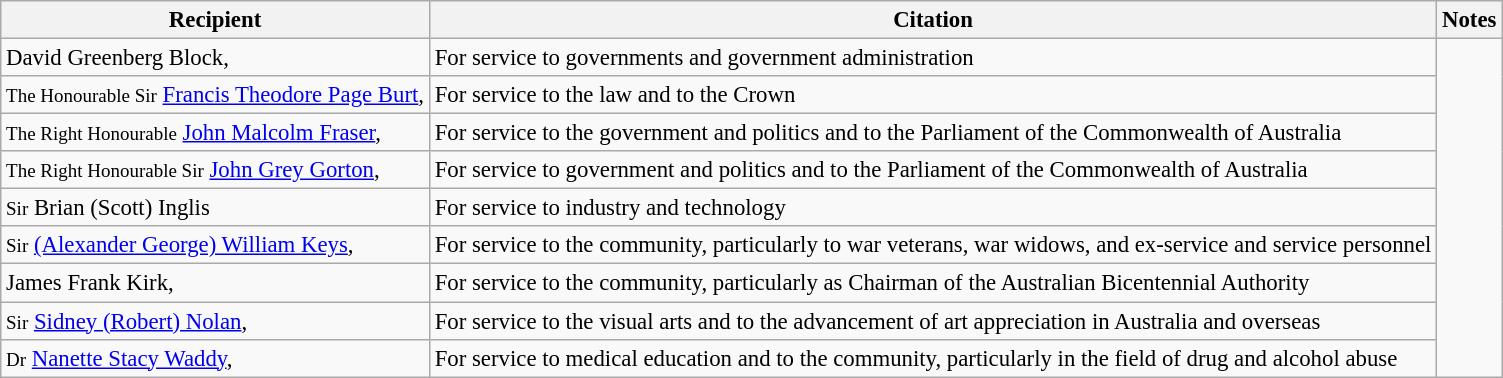<table class="wikitable" style="font-size:95%;">
<tr>
<th>Recipient</th>
<th>Citation</th>
<th>Notes</th>
</tr>
<tr>
<td>David Greenberg Block, </td>
<td>For service to governments and government administration</td>
<td rowspan="9"></td>
</tr>
<tr>
<td><small>The Honourable Sir</small> <a href='#'>Francis Theodore Page Burt</a>, </td>
<td>For service to the law and to the Crown</td>
</tr>
<tr>
<td><small>The Right Honourable</small> <a href='#'>John Malcolm Fraser</a>, </td>
<td>For service to the government and politics and to the Parliament of the Commonwealth of Australia</td>
</tr>
<tr>
<td><small>The Right Honourable Sir</small> <a href='#'>John Grey Gorton</a>, </td>
<td>For service to government and politics and to the Parliament of the Commonwealth of Australia</td>
</tr>
<tr>
<td><small>Sir</small> Brian (Scott) Inglis</td>
<td>For service to industry and technology</td>
</tr>
<tr>
<td><small>Sir</small> <a href='#'>(Alexander George) William Keys</a>, </td>
<td>For service to the community, particularly to war veterans, war widows, and ex-service and service personnel</td>
</tr>
<tr>
<td>James Frank Kirk, </td>
<td>For service to the community, particularly as Chairman of the Australian Bicentennial Authority</td>
</tr>
<tr>
<td><small>Sir</small> <a href='#'>Sidney (Robert) Nolan</a>, </td>
<td>For service to the visual arts and to the advancement of art appreciation in Australia and overseas</td>
</tr>
<tr>
<td><small>Dr</small> <a href='#'>Nanette Stacy Waddy</a>, </td>
<td>For service to medical education and to the community, particularly in the field of drug and alcohol abuse</td>
</tr>
</table>
